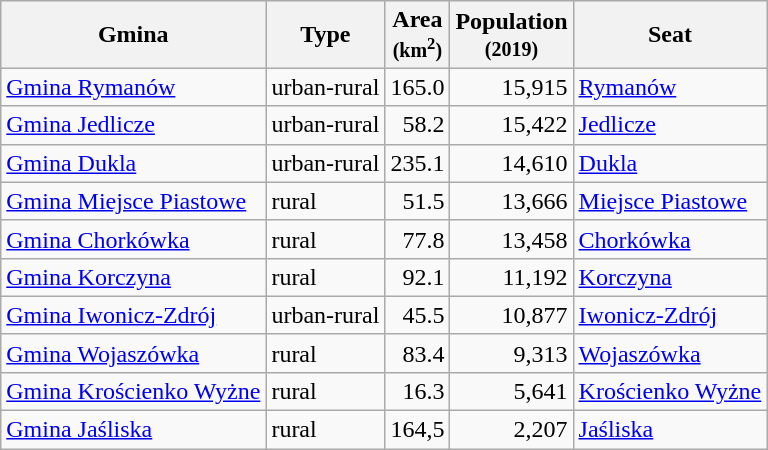<table class="wikitable">
<tr>
<th>Gmina</th>
<th>Type</th>
<th>Area<br><small>(km<sup>2</sup>)</small></th>
<th>Population<br><small>(2019)</small></th>
<th>Seat</th>
</tr>
<tr>
<td><a href='#'>Gmina Rymanów</a></td>
<td>urban-rural</td>
<td style="text-align:right;">165.0</td>
<td style="text-align:right;">15,915</td>
<td><a href='#'>Rymanów</a></td>
</tr>
<tr>
<td><a href='#'>Gmina Jedlicze</a></td>
<td>urban-rural</td>
<td style="text-align:right;">58.2</td>
<td style="text-align:right;">15,422</td>
<td><a href='#'>Jedlicze</a></td>
</tr>
<tr>
<td><a href='#'>Gmina Dukla</a></td>
<td>urban-rural</td>
<td style="text-align:right;">235.1</td>
<td style="text-align:right;">14,610</td>
<td><a href='#'>Dukla</a></td>
</tr>
<tr>
<td><a href='#'>Gmina Miejsce Piastowe</a></td>
<td>rural</td>
<td style="text-align:right;">51.5</td>
<td style="text-align:right;">13,666</td>
<td><a href='#'>Miejsce Piastowe</a></td>
</tr>
<tr>
<td><a href='#'>Gmina Chorkówka</a></td>
<td>rural</td>
<td style="text-align:right;">77.8</td>
<td style="text-align:right;">13,458</td>
<td><a href='#'>Chorkówka</a></td>
</tr>
<tr>
<td><a href='#'>Gmina Korczyna</a></td>
<td>rural</td>
<td style="text-align:right;">92.1</td>
<td style="text-align:right;">11,192</td>
<td><a href='#'>Korczyna</a></td>
</tr>
<tr>
<td><a href='#'>Gmina Iwonicz-Zdrój</a></td>
<td>urban-rural</td>
<td style="text-align:right;">45.5</td>
<td style="text-align:right;">10,877</td>
<td><a href='#'>Iwonicz-Zdrój</a></td>
</tr>
<tr>
<td><a href='#'>Gmina Wojaszówka</a></td>
<td>rural</td>
<td style="text-align:right;">83.4</td>
<td style="text-align:right;">9,313</td>
<td><a href='#'>Wojaszówka</a></td>
</tr>
<tr>
<td><a href='#'>Gmina Krościenko Wyżne</a></td>
<td>rural</td>
<td style="text-align:right;">16.3</td>
<td style="text-align:right;">5,641</td>
<td><a href='#'>Krościenko Wyżne</a></td>
</tr>
<tr>
<td><a href='#'>Gmina Jaśliska</a></td>
<td>rural</td>
<td style="text-align:right;">164,5</td>
<td style="text-align:right;">2,207</td>
<td><a href='#'>Jaśliska</a></td>
</tr>
</table>
